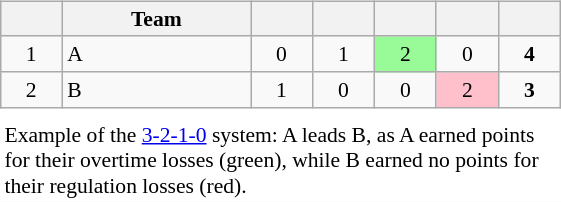<table class="wikitable" style="float:right; border:none; width:26em; text-align:center; font-size:90%; margin:0.6em 0 1em 1.5em;">
<tr>
<th style="width:2.4em"></th>
<th>Team</th>
<th style="width:2.4em"></th>
<th style="width:2.4em"></th>
<th style="width:2.4em"></th>
<th style="width:2.4em"></th>
<th style="width:2.4em"></th>
</tr>
<tr>
<td>1</td>
<td style="text-align:left">A</td>
<td>0</td>
<td>1</td>
<td bgcolor="palegreen">2</td>
<td>0</td>
<td><strong>4</strong></td>
</tr>
<tr>
<td>2</td>
<td style="text-align:left">B</td>
<td>1</td>
<td>0</td>
<td>0</td>
<td bgcolor="pink">2</td>
<td><strong>3</strong></td>
</tr>
<tr>
<td colspan="7" bgcolor="white" style="border:none"></td>
</tr>
<tr>
<td colspan="7" bgcolor="white" style="border:none; text-align:left">Example of the <a href='#'>3-2-1-0</a> system: A leads B, as A earned points for their overtime losses (green), while B earned no points for their regulation losses (red).</td>
</tr>
</table>
